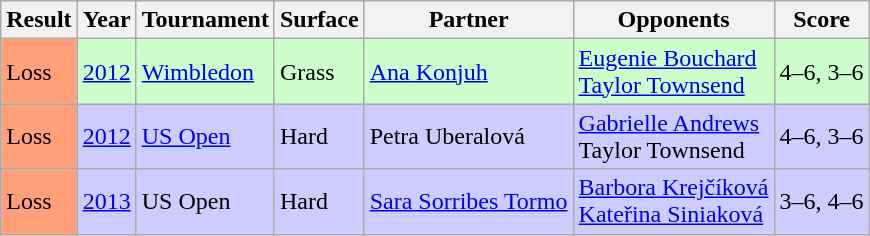<table class="sortable wikitable">
<tr>
<th>Result</th>
<th>Year</th>
<th>Tournament</th>
<th>Surface</th>
<th>Partner</th>
<th>Opponents</th>
<th>Score</th>
</tr>
<tr style="background:#ccffcc;">
<td bgcolor=ffa07a>Loss</td>
<td><a href='#'>2012</a></td>
<td><a href='#'>Wimbledon</a></td>
<td>Grass</td>
<td> <a href='#'>Ana Konjuh</a></td>
<td> <a href='#'>Eugenie Bouchard</a> <br>  <a href='#'>Taylor Townsend</a></td>
<td>4–6, 3–6</td>
</tr>
<tr style="background:#ccf;">
<td bgcolor=ffa07a>Loss</td>
<td><a href='#'>2012</a></td>
<td><a href='#'>US Open</a></td>
<td>Hard</td>
<td> Petra Uberalová</td>
<td> <a href='#'>Gabrielle Andrews</a> <br>  Taylor Townsend</td>
<td>4–6, 3–6</td>
</tr>
<tr style="background:#ccf;">
<td bgcolor=ffa07a>Loss</td>
<td><a href='#'>2013</a></td>
<td>US Open</td>
<td>Hard</td>
<td> <a href='#'>Sara Sorribes Tormo</a></td>
<td> <a href='#'>Barbora Krejčíková</a> <br>  <a href='#'>Kateřina Siniaková</a></td>
<td>3–6, 4–6</td>
</tr>
</table>
